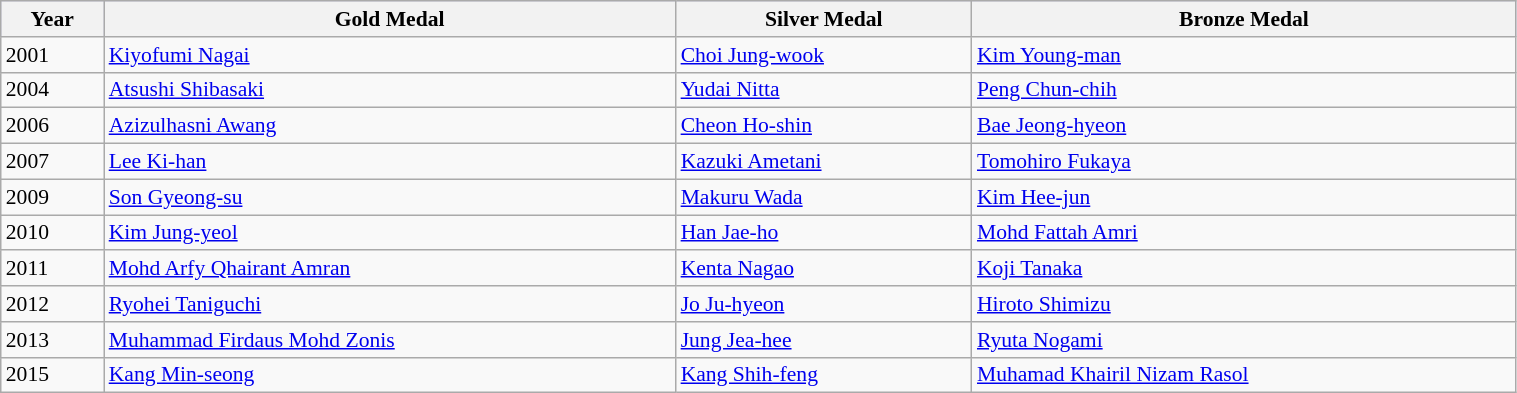<table class=wikitable style="font-size:90%" width="80%">
<tr style="background:#ccccff;">
<th>Year</th>
<th> <strong>Gold Medal</strong></th>
<th> <strong>Silver Medal</strong></th>
<th> <strong>Bronze Medal</strong></th>
</tr>
<tr>
<td>2001</td>
<td> <a href='#'>Kiyofumi Nagai</a></td>
<td> <a href='#'>Choi Jung-wook</a></td>
<td> <a href='#'>Kim Young-man</a></td>
</tr>
<tr>
<td>2004</td>
<td> <a href='#'>Atsushi Shibasaki</a></td>
<td> <a href='#'>Yudai Nitta</a></td>
<td> <a href='#'>Peng Chun-chih</a></td>
</tr>
<tr>
<td>2006</td>
<td> <a href='#'>Azizulhasni Awang</a></td>
<td> <a href='#'>Cheon Ho-shin</a></td>
<td> <a href='#'>Bae Jeong-hyeon</a></td>
</tr>
<tr>
<td>2007</td>
<td> <a href='#'>Lee Ki-han</a></td>
<td> <a href='#'>Kazuki Ametani</a></td>
<td> <a href='#'>Tomohiro Fukaya</a></td>
</tr>
<tr>
<td>2009</td>
<td> <a href='#'>Son Gyeong-su</a></td>
<td> <a href='#'>Makuru Wada</a></td>
<td> <a href='#'>Kim Hee-jun</a></td>
</tr>
<tr>
<td>2010</td>
<td> <a href='#'>Kim Jung-yeol</a></td>
<td> <a href='#'>Han Jae-ho</a></td>
<td> <a href='#'>Mohd Fattah Amri</a></td>
</tr>
<tr>
<td>2011</td>
<td> <a href='#'>Mohd Arfy Qhairant Amran</a></td>
<td> <a href='#'>Kenta Nagao</a></td>
<td> <a href='#'>Koji Tanaka</a></td>
</tr>
<tr>
<td>2012</td>
<td> <a href='#'>Ryohei Taniguchi</a></td>
<td> <a href='#'>Jo Ju-hyeon</a></td>
<td> <a href='#'>Hiroto Shimizu</a></td>
</tr>
<tr>
<td>2013</td>
<td> <a href='#'>Muhammad Firdaus Mohd Zonis</a></td>
<td> <a href='#'>Jung Jea-hee</a></td>
<td> <a href='#'>Ryuta Nogami</a></td>
</tr>
<tr>
<td>2015</td>
<td> <a href='#'>Kang Min-seong</a></td>
<td> <a href='#'>Kang Shih-feng</a></td>
<td> <a href='#'>Muhamad Khairil Nizam Rasol</a></td>
</tr>
</table>
